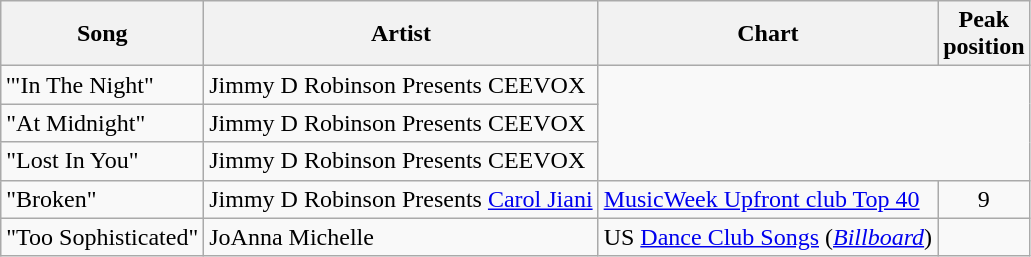<table class="wikitable plainrowheaders">
<tr>
<th scope="col">Song</th>
<th scope="col">Artist</th>
<th scope="col">Chart</th>
<th scope="col">Peak<br>position</th>
</tr>
<tr>
<td>'"In The Night"</td>
<td>Jimmy D Robinson Presents CEEVOX<br></td>
</tr>
<tr>
<td>"At Midnight"</td>
<td>Jimmy D Robinson Presents CEEVOX<br></td>
</tr>
<tr>
<td>"Lost In You"</td>
<td>Jimmy D Robinson Presents CEEVOX<br></td>
</tr>
<tr>
<td>"Broken"</td>
<td>Jimmy D Robinson Presents <a href='#'>Carol Jiani</a></td>
<td><a href='#'>
MusicWeek Upfront club Top 40</a></td>
<td style="text-align:center;">9</td>
</tr>
<tr>
<td>"Too Sophisticated"</td>
<td>JoAnna Michelle</td>
<td>US <a href='#'>Dance Club Songs</a> (<a href='#'><em>Billboard</em></a>)</td>
<td></td>
</tr>
</table>
